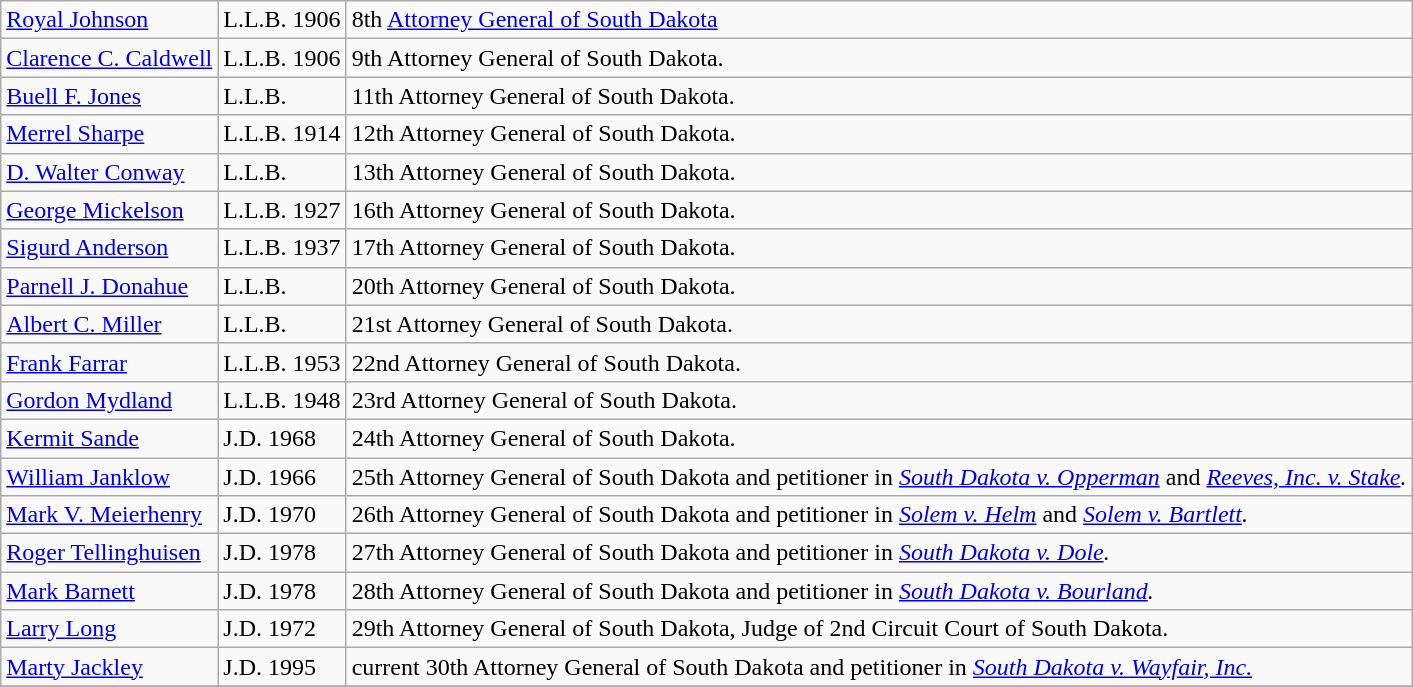<table class="wikitable">
<tr>
<td><a href='#'>Royal Johnson</a></td>
<td>L.L.B. 1906</td>
<td>8th <a href='#'>Attorney General of South Dakota</a></td>
</tr>
<tr>
<td><a href='#'>Clarence C. Caldwell</a></td>
<td>L.L.B. 1906</td>
<td>9th Attorney General of South Dakota.</td>
</tr>
<tr>
<td><a href='#'>Buell F. Jones</a></td>
<td>L.L.B.</td>
<td>11th Attorney General of South Dakota.</td>
</tr>
<tr>
<td><a href='#'>Merrel Sharpe</a></td>
<td>L.L.B. 1914</td>
<td>12th Attorney General of South Dakota.</td>
</tr>
<tr>
<td><a href='#'>D. Walter Conway</a></td>
<td>L.L.B.</td>
<td>13th Attorney General of South Dakota.</td>
</tr>
<tr>
<td><a href='#'>George Mickelson</a></td>
<td>L.L.B. 1927</td>
<td>16th Attorney General of South Dakota.</td>
</tr>
<tr>
<td><a href='#'>Sigurd Anderson</a></td>
<td>L.L.B. 1937</td>
<td>17th Attorney General of South Dakota.</td>
</tr>
<tr>
<td><a href='#'>Parnell J. Donahue</a></td>
<td>L.L.B.</td>
<td>20th Attorney General of South Dakota.</td>
</tr>
<tr>
<td><a href='#'>Albert C. Miller</a></td>
<td>L.L.B.</td>
<td>21st Attorney General of South Dakota.</td>
</tr>
<tr>
<td><a href='#'>Frank Farrar</a></td>
<td>L.L.B. 1953</td>
<td>22nd Attorney General of South Dakota.</td>
</tr>
<tr>
<td><a href='#'>Gordon Mydland</a></td>
<td>L.L.B. 1948</td>
<td>23rd Attorney General of South Dakota.</td>
</tr>
<tr>
<td><a href='#'>Kermit Sande</a></td>
<td>J.D. 1968</td>
<td>24th Attorney General of South Dakota.</td>
</tr>
<tr>
<td><a href='#'>William Janklow</a></td>
<td>J.D. 1966</td>
<td>25th Attorney General of South Dakota and petitioner in <em><a href='#'>South Dakota v. Opperman</a></em> and <em><a href='#'>Reeves, Inc. v. Stake</a>.</em></td>
</tr>
<tr>
<td><a href='#'>Mark V. Meierhenry</a></td>
<td>J.D. 1970</td>
<td>26th Attorney General of South Dakota and petitioner in <em><a href='#'>Solem v. Helm</a></em> and <em><a href='#'>Solem v. Bartlett</a>.</em></td>
</tr>
<tr>
<td><a href='#'>Roger Tellinghuisen</a></td>
<td>J.D. 1978</td>
<td>27th Attorney General of South Dakota and petitioner in <em><a href='#'>South Dakota v. Dole</a>.</em></td>
</tr>
<tr>
<td><a href='#'>Mark Barnett</a></td>
<td>J.D. 1978</td>
<td>28th Attorney General of South Dakota and petitioner in <em><a href='#'>South Dakota v. Bourland</a>.</em></td>
</tr>
<tr>
<td><a href='#'>Larry Long</a></td>
<td>J.D. 1972</td>
<td>29th Attorney General of South Dakota, Judge of 2nd Circuit Court of South Dakota.</td>
</tr>
<tr>
<td><a href='#'>Marty Jackley</a></td>
<td>J.D. 1995</td>
<td>current 30th Attorney General of South Dakota and petitioner in <em><a href='#'>South Dakota v. Wayfair, Inc.</a></em></td>
</tr>
<tr>
</tr>
</table>
